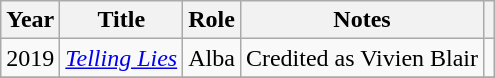<table class="wikitable sortable">
<tr>
<th>Year</th>
<th>Title</th>
<th>Role</th>
<th class="unsortable">Notes</th>
<th class="unsortable"></th>
</tr>
<tr>
<td>2019</td>
<td><em><a href='#'>Telling Lies</a></em></td>
<td>Alba</td>
<td>Credited as Vivien Blair</td>
<td></td>
</tr>
<tr>
</tr>
</table>
